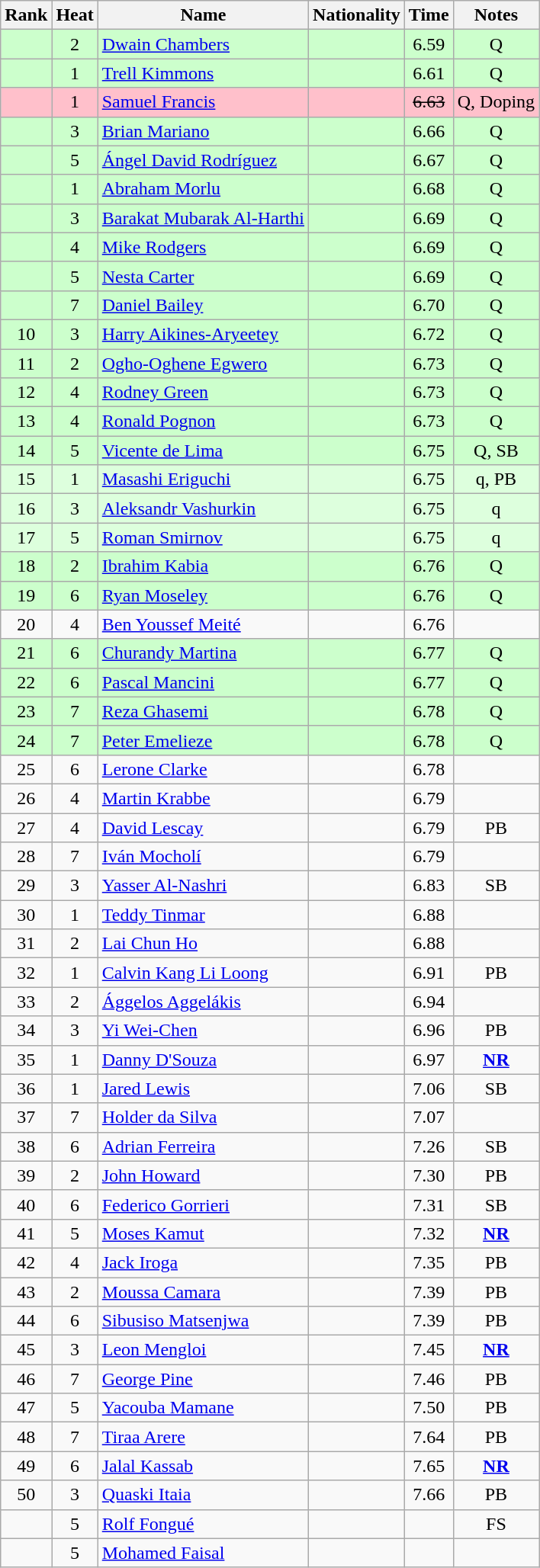<table class="wikitable sortable" style="text-align:center">
<tr>
<th>Rank</th>
<th>Heat</th>
<th>Name</th>
<th>Nationality</th>
<th>Time</th>
<th>Notes</th>
</tr>
<tr bgcolor=ccffcc>
<td></td>
<td>2</td>
<td align=left><a href='#'>Dwain Chambers</a></td>
<td align=left></td>
<td>6.59</td>
<td>Q</td>
</tr>
<tr bgcolor=ccffcc>
<td></td>
<td>1</td>
<td align=left><a href='#'>Trell Kimmons</a></td>
<td align=left></td>
<td>6.61</td>
<td>Q</td>
</tr>
<tr bgcolor=pink>
<td></td>
<td>1</td>
<td align=left><a href='#'>Samuel Francis</a></td>
<td align=left></td>
<td><s>6.63 </s></td>
<td>Q, Doping</td>
</tr>
<tr bgcolor=ccffcc>
<td></td>
<td>3</td>
<td align=left><a href='#'>Brian Mariano</a></td>
<td align=left></td>
<td>6.66</td>
<td>Q</td>
</tr>
<tr bgcolor=ccffcc>
<td></td>
<td>5</td>
<td align=left><a href='#'>Ángel David Rodríguez</a></td>
<td align=left></td>
<td>6.67</td>
<td>Q</td>
</tr>
<tr bgcolor=ccffcc>
<td></td>
<td>1</td>
<td align=left><a href='#'>Abraham Morlu</a></td>
<td align=left></td>
<td>6.68</td>
<td>Q</td>
</tr>
<tr bgcolor=ccffcc>
<td></td>
<td>3</td>
<td align=left><a href='#'>Barakat Mubarak Al-Harthi</a></td>
<td align=left></td>
<td>6.69</td>
<td>Q</td>
</tr>
<tr bgcolor=ccffcc>
<td></td>
<td>4</td>
<td align=left><a href='#'>Mike Rodgers</a></td>
<td align=left></td>
<td>6.69</td>
<td>Q</td>
</tr>
<tr bgcolor=ccffcc>
<td></td>
<td>5</td>
<td align=left><a href='#'>Nesta Carter</a></td>
<td align=left></td>
<td>6.69</td>
<td>Q</td>
</tr>
<tr bgcolor=ccffcc>
<td></td>
<td>7</td>
<td align=left><a href='#'>Daniel Bailey</a></td>
<td align=left></td>
<td>6.70</td>
<td>Q</td>
</tr>
<tr bgcolor=ccffcc>
<td>10</td>
<td>3</td>
<td align=left><a href='#'>Harry Aikines-Aryeetey</a></td>
<td align=left></td>
<td>6.72</td>
<td>Q</td>
</tr>
<tr bgcolor=ccffcc>
<td>11</td>
<td>2</td>
<td align=left><a href='#'>Ogho-Oghene Egwero</a></td>
<td align=left></td>
<td>6.73</td>
<td>Q</td>
</tr>
<tr bgcolor=ccffcc>
<td>12</td>
<td>4</td>
<td align=left><a href='#'>Rodney Green</a></td>
<td align=left></td>
<td>6.73</td>
<td>Q</td>
</tr>
<tr bgcolor=ccffcc>
<td>13</td>
<td>4</td>
<td align=left><a href='#'>Ronald Pognon</a></td>
<td align=left></td>
<td>6.73</td>
<td>Q</td>
</tr>
<tr bgcolor=ccffcc>
<td>14</td>
<td>5</td>
<td align=left><a href='#'>Vicente de Lima</a></td>
<td align=left></td>
<td>6.75</td>
<td>Q, SB</td>
</tr>
<tr bgcolor=ddffdd>
<td>15</td>
<td>1</td>
<td align=left><a href='#'>Masashi Eriguchi</a></td>
<td align=left></td>
<td>6.75</td>
<td>q, PB</td>
</tr>
<tr bgcolor=ddffdd>
<td>16</td>
<td>3</td>
<td align=left><a href='#'>Aleksandr Vashurkin</a></td>
<td align=left></td>
<td>6.75</td>
<td>q</td>
</tr>
<tr bgcolor=ddffdd>
<td>17</td>
<td>5</td>
<td align=left><a href='#'>Roman Smirnov</a></td>
<td align=left></td>
<td>6.75</td>
<td>q</td>
</tr>
<tr bgcolor=ccffcc>
<td>18</td>
<td>2</td>
<td align=left><a href='#'>Ibrahim Kabia</a></td>
<td align=left></td>
<td>6.76</td>
<td>Q</td>
</tr>
<tr bgcolor=ccffcc>
<td>19</td>
<td>6</td>
<td align=left><a href='#'>Ryan Moseley</a></td>
<td align=left></td>
<td>6.76</td>
<td>Q</td>
</tr>
<tr>
<td>20</td>
<td>4</td>
<td align=left><a href='#'>Ben Youssef Meité</a></td>
<td align=left></td>
<td>6.76</td>
<td></td>
</tr>
<tr bgcolor=ccffcc>
<td>21</td>
<td>6</td>
<td align=left><a href='#'>Churandy Martina</a></td>
<td align=left></td>
<td>6.77</td>
<td>Q</td>
</tr>
<tr bgcolor=ccffcc>
<td>22</td>
<td>6</td>
<td align=left><a href='#'>Pascal Mancini</a></td>
<td align=left></td>
<td>6.77</td>
<td>Q</td>
</tr>
<tr bgcolor=ccffcc>
<td>23</td>
<td>7</td>
<td align=left><a href='#'>Reza Ghasemi</a></td>
<td align=left></td>
<td>6.78</td>
<td>Q</td>
</tr>
<tr bgcolor=ccffcc>
<td>24</td>
<td>7</td>
<td align=left><a href='#'>Peter Emelieze</a></td>
<td align=left></td>
<td>6.78</td>
<td>Q</td>
</tr>
<tr>
<td>25</td>
<td>6</td>
<td align=left><a href='#'>Lerone Clarke</a></td>
<td align=left></td>
<td>6.78</td>
<td></td>
</tr>
<tr>
<td>26</td>
<td>4</td>
<td align=left><a href='#'>Martin Krabbe</a></td>
<td align=left></td>
<td>6.79</td>
<td></td>
</tr>
<tr>
<td>27</td>
<td>4</td>
<td align=left><a href='#'>David Lescay</a></td>
<td align=left></td>
<td>6.79</td>
<td>PB</td>
</tr>
<tr>
<td>28</td>
<td>7</td>
<td align=left><a href='#'>Iván Mocholí</a></td>
<td align=left></td>
<td>6.79</td>
<td></td>
</tr>
<tr>
<td>29</td>
<td>3</td>
<td align=left><a href='#'>Yasser Al-Nashri</a></td>
<td align=left></td>
<td>6.83</td>
<td>SB</td>
</tr>
<tr>
<td>30</td>
<td>1</td>
<td align=left><a href='#'>Teddy Tinmar</a></td>
<td align=left></td>
<td>6.88</td>
<td></td>
</tr>
<tr>
<td>31</td>
<td>2</td>
<td align=left><a href='#'>Lai Chun Ho</a></td>
<td align=left></td>
<td>6.88</td>
<td></td>
</tr>
<tr>
<td>32</td>
<td>1</td>
<td align=left><a href='#'>Calvin Kang Li Loong</a></td>
<td align=left></td>
<td>6.91</td>
<td>PB</td>
</tr>
<tr>
<td>33</td>
<td>2</td>
<td align=left><a href='#'>Ággelos Aggelákis</a></td>
<td align=left></td>
<td>6.94</td>
<td></td>
</tr>
<tr>
<td>34</td>
<td>3</td>
<td align=left><a href='#'>Yi Wei-Chen</a></td>
<td align=left></td>
<td>6.96</td>
<td>PB</td>
</tr>
<tr>
<td>35</td>
<td>1</td>
<td align=left><a href='#'>Danny D'Souza</a></td>
<td align=left></td>
<td>6.97</td>
<td><strong><a href='#'>NR</a></strong></td>
</tr>
<tr>
<td>36</td>
<td>1</td>
<td align=left><a href='#'>Jared Lewis</a></td>
<td align=left></td>
<td>7.06</td>
<td>SB</td>
</tr>
<tr>
<td>37</td>
<td>7</td>
<td align=left><a href='#'>Holder da Silva</a></td>
<td align=left></td>
<td>7.07</td>
<td></td>
</tr>
<tr>
<td>38</td>
<td>6</td>
<td align=left><a href='#'>Adrian Ferreira</a></td>
<td align=left></td>
<td>7.26</td>
<td>SB</td>
</tr>
<tr>
<td>39</td>
<td>2</td>
<td align=left><a href='#'>John Howard</a></td>
<td align=left></td>
<td>7.30</td>
<td>PB</td>
</tr>
<tr>
<td>40</td>
<td>6</td>
<td align=left><a href='#'>Federico Gorrieri</a></td>
<td align=left></td>
<td>7.31</td>
<td>SB</td>
</tr>
<tr>
<td>41</td>
<td>5</td>
<td align=left><a href='#'>Moses Kamut</a></td>
<td align=left></td>
<td>7.32</td>
<td><strong><a href='#'>NR</a></strong></td>
</tr>
<tr>
<td>42</td>
<td>4</td>
<td align=left><a href='#'>Jack Iroga</a></td>
<td align=left></td>
<td>7.35</td>
<td>PB</td>
</tr>
<tr>
<td>43</td>
<td>2</td>
<td align=left><a href='#'>Moussa Camara</a></td>
<td align=left></td>
<td>7.39</td>
<td>PB</td>
</tr>
<tr>
<td>44</td>
<td>6</td>
<td align=left><a href='#'>Sibusiso Matsenjwa</a></td>
<td align=left></td>
<td>7.39</td>
<td>PB</td>
</tr>
<tr>
<td>45</td>
<td>3</td>
<td align=left><a href='#'>Leon Mengloi</a></td>
<td align=left></td>
<td>7.45</td>
<td><strong><a href='#'>NR</a></strong></td>
</tr>
<tr>
<td>46</td>
<td>7</td>
<td align=left><a href='#'>George Pine</a></td>
<td align=left></td>
<td>7.46</td>
<td>PB</td>
</tr>
<tr>
<td>47</td>
<td>5</td>
<td align=left><a href='#'>Yacouba Mamane</a></td>
<td align=left></td>
<td>7.50</td>
<td>PB</td>
</tr>
<tr>
<td>48</td>
<td>7</td>
<td align=left><a href='#'>Tiraa Arere</a></td>
<td align=left></td>
<td>7.64</td>
<td>PB</td>
</tr>
<tr>
<td>49</td>
<td>6</td>
<td align=left><a href='#'>Jalal Kassab</a></td>
<td align=left></td>
<td>7.65</td>
<td><strong><a href='#'>NR</a></strong></td>
</tr>
<tr>
<td>50</td>
<td>3</td>
<td align=left><a href='#'>Quaski Itaia</a></td>
<td align=left></td>
<td>7.66</td>
<td>PB</td>
</tr>
<tr>
<td></td>
<td>5</td>
<td align=left><a href='#'>Rolf Fongué</a></td>
<td align=left></td>
<td></td>
<td>FS</td>
</tr>
<tr>
<td></td>
<td>5</td>
<td align=left><a href='#'>Mohamed Faisal</a></td>
<td align=left></td>
<td></td>
<td></td>
</tr>
</table>
